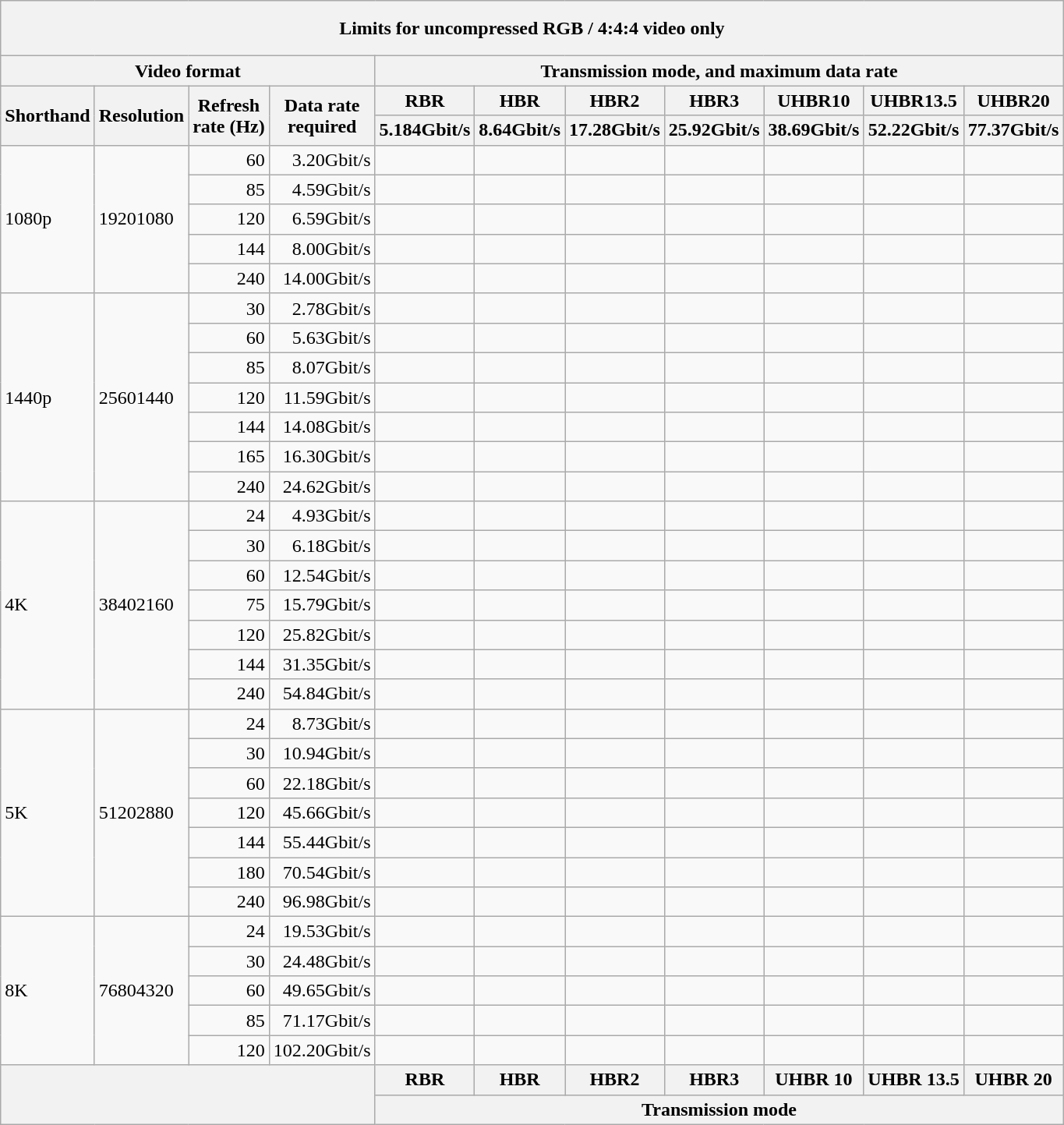<table class="wikitable mw-collapsible mw-expanded">
<tr>
<th colspan=11 style="height:2.5em;">Limits for uncompressed RGB /  4:4:4 video only</th>
</tr>
<tr>
<th colspan=4>Video format</th>
<th colspan=7>Transmission mode, and maximum data rate</th>
</tr>
<tr>
<th rowspan=2>Shorthand</th>
<th rowspan=2>Resolution</th>
<th rowspan=2>Refresh<br>rate (Hz)</th>
<th rowspan=2>Data rate<br>required</th>
<th>RBR</th>
<th>HBR</th>
<th>HBR2</th>
<th>HBR3</th>
<th>UHBR10</th>
<th>UHBR13.5</th>
<th>UHBR20</th>
</tr>
<tr>
<th>5.184Gbit/s</th>
<th>8.64Gbit/s</th>
<th>17.28Gbit/s</th>
<th>25.92Gbit/s</th>
<th>38.69Gbit/s</th>
<th>52.22Gbit/s</th>
<th>77.37Gbit/s</th>
</tr>
<tr>
<td rowspan="5">1080p</td>
<td rowspan="5">19201080</td>
<td align="right">60</td>
<td align="right">3.20Gbit/s</td>
<td></td>
<td></td>
<td></td>
<td></td>
<td></td>
<td></td>
<td></td>
</tr>
<tr>
<td align="right">85</td>
<td align="right">4.59Gbit/s</td>
<td></td>
<td></td>
<td></td>
<td></td>
<td></td>
<td></td>
<td></td>
</tr>
<tr>
<td align="right">120</td>
<td align="right">6.59Gbit/s</td>
<td></td>
<td></td>
<td></td>
<td></td>
<td></td>
<td></td>
<td></td>
</tr>
<tr>
<td align="right">144</td>
<td align="right">8.00Gbit/s</td>
<td></td>
<td></td>
<td></td>
<td></td>
<td></td>
<td></td>
<td></td>
</tr>
<tr>
<td align="right">240</td>
<td align="right">14.00Gbit/s</td>
<td></td>
<td></td>
<td></td>
<td></td>
<td></td>
<td></td>
<td></td>
</tr>
<tr>
<td rowspan="7">1440p</td>
<td rowspan="7">25601440</td>
<td align="right">30</td>
<td align="right">2.78Gbit/s</td>
<td></td>
<td></td>
<td></td>
<td></td>
<td></td>
<td></td>
<td></td>
</tr>
<tr>
<td align="right">60</td>
<td align="right">5.63Gbit/s</td>
<td></td>
<td></td>
<td></td>
<td></td>
<td></td>
<td></td>
<td></td>
</tr>
<tr>
<td align="right">85</td>
<td align="right">8.07Gbit/s</td>
<td></td>
<td></td>
<td></td>
<td></td>
<td></td>
<td></td>
<td></td>
</tr>
<tr>
<td align="right">120</td>
<td align="right">11.59Gbit/s</td>
<td></td>
<td></td>
<td></td>
<td></td>
<td></td>
<td></td>
<td></td>
</tr>
<tr>
<td align="right">144</td>
<td align="right">14.08Gbit/s</td>
<td></td>
<td></td>
<td></td>
<td></td>
<td></td>
<td></td>
<td></td>
</tr>
<tr>
<td align="right">165</td>
<td align="right">16.30Gbit/s</td>
<td></td>
<td></td>
<td></td>
<td></td>
<td></td>
<td></td>
<td></td>
</tr>
<tr>
<td align="right">240</td>
<td align="right">24.62Gbit/s</td>
<td></td>
<td></td>
<td></td>
<td></td>
<td></td>
<td></td>
<td></td>
</tr>
<tr>
<td rowspan="7">4K</td>
<td rowspan="7">38402160</td>
<td align="right">24</td>
<td align="right">4.93Gbit/s</td>
<td></td>
<td></td>
<td></td>
<td></td>
<td></td>
<td></td>
<td></td>
</tr>
<tr>
<td align="right">30</td>
<td align="right">6.18Gbit/s</td>
<td></td>
<td></td>
<td></td>
<td></td>
<td></td>
<td></td>
<td></td>
</tr>
<tr>
<td align="right">60</td>
<td align="right">12.54Gbit/s</td>
<td></td>
<td></td>
<td></td>
<td></td>
<td></td>
<td></td>
<td></td>
</tr>
<tr>
<td align="right">75</td>
<td align="right">15.79Gbit/s</td>
<td></td>
<td></td>
<td></td>
<td></td>
<td></td>
<td></td>
<td></td>
</tr>
<tr>
<td align="right">120</td>
<td align="right">25.82Gbit/s</td>
<td></td>
<td></td>
<td></td>
<td></td>
<td></td>
<td></td>
<td></td>
</tr>
<tr>
<td align="right">144</td>
<td align="right">31.35Gbit/s</td>
<td></td>
<td></td>
<td></td>
<td></td>
<td></td>
<td></td>
<td></td>
</tr>
<tr>
<td align="right">240</td>
<td align="right">54.84Gbit/s</td>
<td></td>
<td></td>
<td></td>
<td></td>
<td></td>
<td></td>
<td></td>
</tr>
<tr>
<td rowspan="7">5K</td>
<td rowspan="7">51202880</td>
<td align="right">24</td>
<td align="right">8.73Gbit/s</td>
<td></td>
<td></td>
<td></td>
<td></td>
<td></td>
<td></td>
<td></td>
</tr>
<tr>
<td align="right">30</td>
<td align="right">10.94Gbit/s</td>
<td></td>
<td></td>
<td></td>
<td></td>
<td></td>
<td></td>
<td></td>
</tr>
<tr>
<td align="right">60</td>
<td align="right">22.18Gbit/s</td>
<td></td>
<td></td>
<td></td>
<td></td>
<td></td>
<td></td>
<td></td>
</tr>
<tr>
<td align="right">120</td>
<td align="right">45.66Gbit/s</td>
<td></td>
<td></td>
<td></td>
<td></td>
<td></td>
<td></td>
<td></td>
</tr>
<tr>
<td align="right">144</td>
<td align="right">55.44Gbit/s</td>
<td></td>
<td></td>
<td></td>
<td></td>
<td></td>
<td></td>
<td></td>
</tr>
<tr>
<td align="right">180</td>
<td align="right">70.54Gbit/s</td>
<td></td>
<td></td>
<td></td>
<td></td>
<td></td>
<td></td>
<td></td>
</tr>
<tr>
<td align="right">240</td>
<td align="right">96.98Gbit/s</td>
<td></td>
<td></td>
<td></td>
<td></td>
<td></td>
<td></td>
<td></td>
</tr>
<tr>
<td rowspan="5">8K</td>
<td rowspan="5">76804320</td>
<td align="right">24</td>
<td align="right">19.53Gbit/s</td>
<td></td>
<td></td>
<td></td>
<td></td>
<td></td>
<td></td>
<td></td>
</tr>
<tr>
<td align="right">30</td>
<td align="right">24.48Gbit/s</td>
<td></td>
<td></td>
<td></td>
<td></td>
<td></td>
<td></td>
<td></td>
</tr>
<tr>
<td align="right">60</td>
<td align="right">49.65Gbit/s</td>
<td></td>
<td></td>
<td></td>
<td></td>
<td></td>
<td></td>
<td></td>
</tr>
<tr>
<td align="right">85</td>
<td align="right">71.17Gbit/s</td>
<td></td>
<td></td>
<td></td>
<td></td>
<td></td>
<td></td>
<td></td>
</tr>
<tr>
<td align="right">120</td>
<td align="right">102.20Gbit/s</td>
<td></td>
<td></td>
<td></td>
<td></td>
<td></td>
<td></td>
<td></td>
</tr>
<tr>
<th rowspan=2 colspan=4></th>
<th>RBR</th>
<th>HBR</th>
<th>HBR2</th>
<th>HBR3</th>
<th>UHBR 10</th>
<th>UHBR 13.5</th>
<th>UHBR 20</th>
</tr>
<tr>
<th colspan=7>Transmission mode</th>
</tr>
</table>
